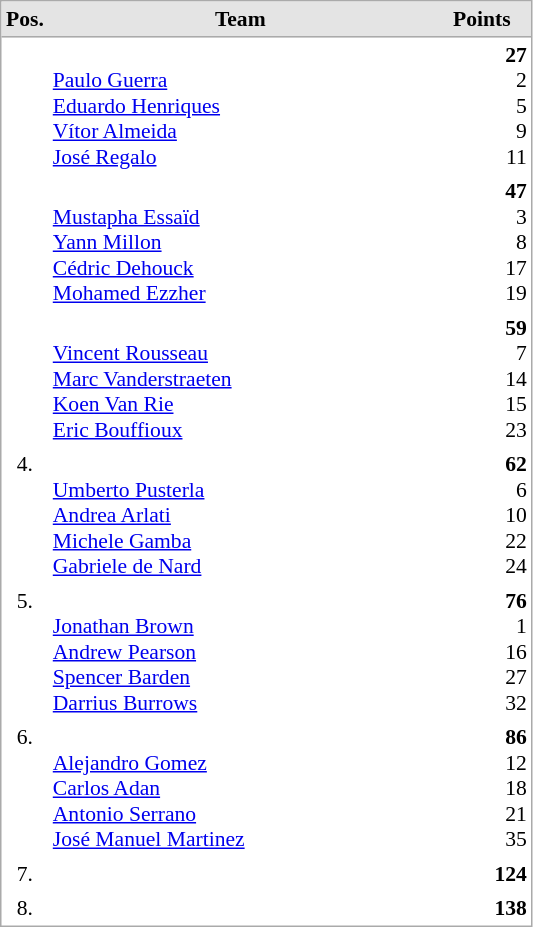<table cellspacing="0" cellpadding="3" style="border:1px solid #AAAAAA;font-size:90%">
<tr bgcolor="#E4E4E4">
<th style="border-bottom:1px solid #AAAAAA" width=10>Pos.</th>
<th style="border-bottom:1px solid #AAAAAA" width=250>Team</th>
<th style="border-bottom:1px solid #AAAAAA" width=60>Points</th>
</tr>
<tr align="center">
<td align="center" valign="top"></td>
<td align="left"> <br> <a href='#'>Paulo Guerra</a> <br> <a href='#'>Eduardo Henriques</a> <br> <a href='#'>Vítor Almeida</a> <br> <a href='#'>José Regalo</a></td>
<td align="right"><strong>27</strong> <br> 2 <br> 5 <br> 9 <br> 11</td>
</tr>
<tr align="center">
<td align="center" valign="top"></td>
<td align="left"> <br> <a href='#'>Mustapha Essaïd</a> <br> <a href='#'>Yann Millon</a> <br> <a href='#'>Cédric Dehouck</a> <br> <a href='#'>Mohamed Ezzher</a></td>
<td align="right"><strong>47</strong> <br> 3 <br> 8 <br> 17 <br>19</td>
</tr>
<tr align="center">
<td align="center" valign="top"></td>
<td align="left"> <br> <a href='#'>Vincent Rousseau</a> <br> <a href='#'>Marc Vanderstraeten</a> <br> <a href='#'>Koen Van Rie</a> <br> <a href='#'>Eric Bouffioux</a></td>
<td align="right"><strong>59</strong> <br> 7 <br> 14 <br> 15 <br> 23</td>
</tr>
<tr align="center">
<td align="center" valign="top">4.</td>
<td align="left"> <br> <a href='#'>Umberto Pusterla</a> <br> <a href='#'>Andrea Arlati</a> <br> <a href='#'>Michele Gamba</a> <br> <a href='#'>Gabriele de Nard</a></td>
<td align="right"><strong>62</strong> <br> 6 <br> 10 <br> 22 <br> 24</td>
</tr>
<tr align="center">
<td align="center" valign="top">5.</td>
<td align="left"> <br> <a href='#'>Jonathan Brown</a> <br> <a href='#'>Andrew Pearson</a> <br> <a href='#'>Spencer Barden</a> <br> <a href='#'>Darrius Burrows</a></td>
<td align="right"><strong>76</strong> <br> 1 <br> 16 <br> 27 <br> 32</td>
</tr>
<tr align="center">
<td align="center" valign="top">6.</td>
<td align="left"> <br> <a href='#'>Alejandro Gomez</a> <br> <a href='#'>Carlos Adan</a> <br> <a href='#'>Antonio Serrano</a> <br> <a href='#'>José Manuel Martinez</a></td>
<td align="right"><strong>86</strong> <br> 12 <br> 18 <br> 21 <br> 35</td>
</tr>
<tr align="center">
<td align="center" valign="top">7.</td>
<td align="left"></td>
<td align="right"><strong>124</strong></td>
</tr>
<tr align="center">
<td align="center" valign="top">8.</td>
<td align="left"></td>
<td align="right"><strong>138</strong></td>
</tr>
</table>
